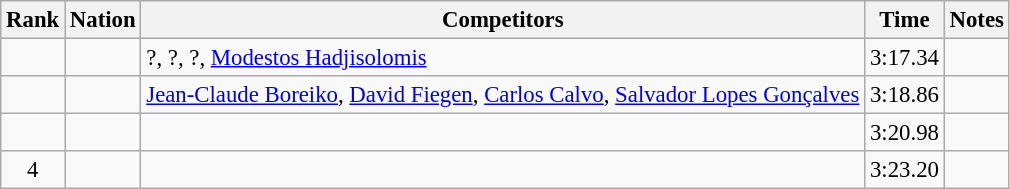<table class="wikitable sortable" style="text-align:center; font-size:95%">
<tr>
<th>Rank</th>
<th>Nation</th>
<th>Competitors</th>
<th>Time</th>
<th>Notes</th>
</tr>
<tr>
<td></td>
<td align=left></td>
<td align=left>?, ?, ?, <a href='#'>Modestos Hadjisolomis</a></td>
<td>3:17.34</td>
<td></td>
</tr>
<tr>
<td></td>
<td align=left></td>
<td align=left><a href='#'>Jean-Claude Boreiko</a>, <a href='#'>David Fiegen</a>, <a href='#'>Carlos Calvo</a>, <a href='#'>Salvador Lopes Gonçalves</a></td>
<td>3:18.86</td>
<td></td>
</tr>
<tr>
<td></td>
<td align=left></td>
<td align=left></td>
<td>3:20.98</td>
<td></td>
</tr>
<tr>
<td>4</td>
<td align=left></td>
<td align=left></td>
<td>3:23.20</td>
<td></td>
</tr>
</table>
